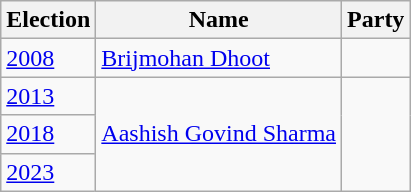<table class="wikitable sortable">
<tr>
<th>Election</th>
<th>Name</th>
<th colspan=2>Party</th>
</tr>
<tr>
<td><a href='#'>2008</a></td>
<td><a href='#'>Brijmohan Dhoot</a></td>
<td></td>
</tr>
<tr>
<td><a href='#'>2013</a></td>
<td rowspan=3><a href='#'>Aashish Govind Sharma</a></td>
</tr>
<tr>
<td><a href='#'>2018</a></td>
</tr>
<tr>
<td><a href='#'>2023</a></td>
</tr>
</table>
